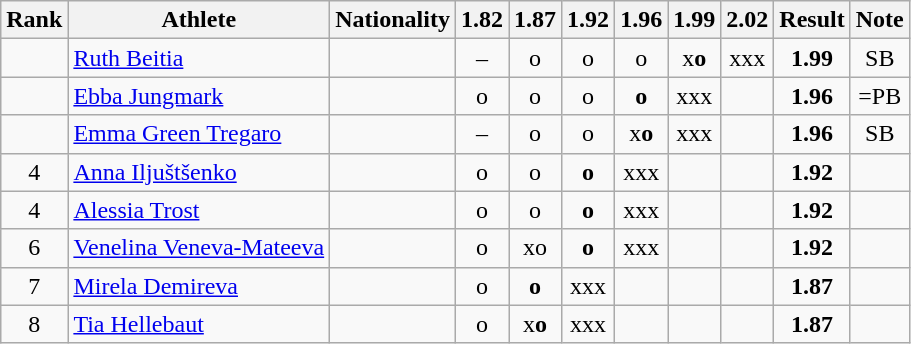<table class="wikitable sortable" style="text-align:center">
<tr>
<th>Rank</th>
<th>Athlete</th>
<th>Nationality</th>
<th>1.82</th>
<th>1.87</th>
<th>1.92</th>
<th>1.96</th>
<th>1.99</th>
<th>2.02</th>
<th>Result</th>
<th>Note</th>
</tr>
<tr>
<td></td>
<td align="left"><a href='#'>Ruth Beitia</a></td>
<td align=left></td>
<td>–</td>
<td>o</td>
<td>o</td>
<td>o</td>
<td>x<strong>o</strong></td>
<td>xxx</td>
<td><strong>1.99</strong></td>
<td>SB</td>
</tr>
<tr>
<td></td>
<td align="left"><a href='#'>Ebba Jungmark</a></td>
<td align=left></td>
<td>o</td>
<td>o</td>
<td>o</td>
<td><strong>o</strong></td>
<td>xxx</td>
<td></td>
<td><strong>1.96</strong></td>
<td>=PB</td>
</tr>
<tr>
<td></td>
<td align="left"><a href='#'>Emma Green Tregaro</a></td>
<td align=left></td>
<td>–</td>
<td>o</td>
<td>o</td>
<td>x<strong>o</strong></td>
<td>xxx</td>
<td></td>
<td><strong>1.96</strong></td>
<td>SB</td>
</tr>
<tr>
<td>4</td>
<td align="left"><a href='#'>Anna Iljuštšenko</a></td>
<td align=left></td>
<td>o</td>
<td>o</td>
<td><strong>o</strong></td>
<td>xxx</td>
<td></td>
<td></td>
<td><strong>1.92</strong></td>
<td></td>
</tr>
<tr>
<td>4</td>
<td align="left"><a href='#'>Alessia Trost</a></td>
<td align=left></td>
<td>o</td>
<td>o</td>
<td><strong>o</strong></td>
<td>xxx</td>
<td></td>
<td></td>
<td><strong>1.92</strong></td>
<td></td>
</tr>
<tr>
<td>6</td>
<td align="left"><a href='#'>Venelina Veneva-Mateeva</a></td>
<td align=left></td>
<td>o</td>
<td>xo</td>
<td><strong>o</strong></td>
<td>xxx</td>
<td></td>
<td></td>
<td><strong>1.92</strong></td>
<td></td>
</tr>
<tr>
<td>7</td>
<td align="left"><a href='#'>Mirela Demireva</a></td>
<td align=left></td>
<td>o</td>
<td><strong>o</strong></td>
<td>xxx</td>
<td></td>
<td></td>
<td></td>
<td><strong>1.87</strong></td>
<td></td>
</tr>
<tr>
<td>8</td>
<td align="left"><a href='#'>Tia Hellebaut</a></td>
<td align=left></td>
<td>o</td>
<td>x<strong>o</strong></td>
<td>xxx</td>
<td></td>
<td></td>
<td></td>
<td><strong>1.87</strong></td>
<td></td>
</tr>
</table>
